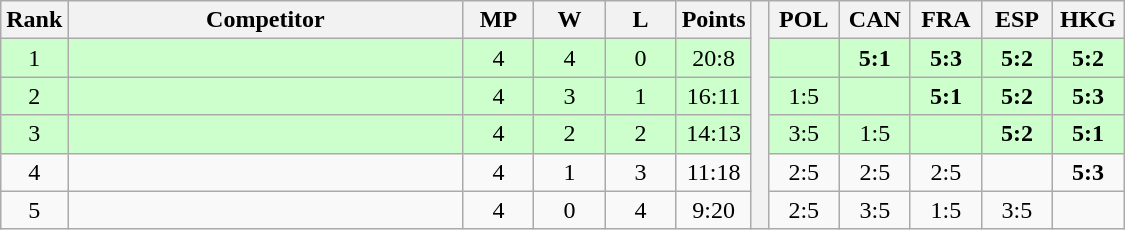<table class="wikitable" style="text-align:center">
<tr>
<th>Rank</th>
<th style="width:16em">Competitor</th>
<th style="width:2.5em">MP</th>
<th style="width:2.5em">W</th>
<th style="width:2.5em">L</th>
<th>Points</th>
<th rowspan="6"> </th>
<th style="width:2.5em">POL</th>
<th style="width:2.5em">CAN</th>
<th style="width:2.5em">FRA</th>
<th style="width:2.5em">ESP</th>
<th style="width:2.5em">HKG</th>
</tr>
<tr style="background:#cfc;">
<td>1</td>
<td style="text-align:left"></td>
<td>4</td>
<td>4</td>
<td>0</td>
<td>20:8</td>
<td></td>
<td><strong>5:1</strong></td>
<td><strong>5:3</strong></td>
<td><strong>5:2</strong></td>
<td><strong>5:2</strong></td>
</tr>
<tr style="background:#cfc;">
<td>2</td>
<td style="text-align:left"></td>
<td>4</td>
<td>3</td>
<td>1</td>
<td>16:11</td>
<td>1:5</td>
<td></td>
<td><strong>5:1</strong></td>
<td><strong>5:2</strong></td>
<td><strong>5:3</strong></td>
</tr>
<tr style="background:#cfc;">
<td>3</td>
<td style="text-align:left"></td>
<td>4</td>
<td>2</td>
<td>2</td>
<td>14:13</td>
<td>3:5</td>
<td>1:5</td>
<td></td>
<td><strong>5:2</strong></td>
<td><strong>5:1</strong></td>
</tr>
<tr>
<td>4</td>
<td style="text-align:left"></td>
<td>4</td>
<td>1</td>
<td>3</td>
<td>11:18</td>
<td>2:5</td>
<td>2:5</td>
<td>2:5</td>
<td></td>
<td><strong>5:3</strong></td>
</tr>
<tr>
<td>5</td>
<td style="text-align:left"></td>
<td>4</td>
<td>0</td>
<td>4</td>
<td>9:20</td>
<td>2:5</td>
<td>3:5</td>
<td>1:5</td>
<td>3:5</td>
<td></td>
</tr>
</table>
